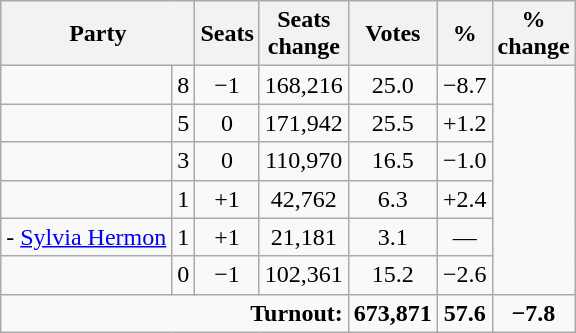<table class="wikitable sortable">
<tr>
<th colspan="2" style="text-align:center;">Party</th>
<th style="text-align:center;">Seats</th>
<th style="text-align:center;">Seats<br>change</th>
<th style="text-align:center;">Votes</th>
<th style="text-align:center;">%</th>
<th style="text-align:center;">%<br>change</th>
</tr>
<tr>
<td></td>
<td style="text-align:center;">8</td>
<td style="text-align:center;">−1</td>
<td style="text-align:center;">168,216</td>
<td style="text-align:center;">25.0</td>
<td style="text-align:center;">−8.7</td>
</tr>
<tr>
<td></td>
<td style="text-align:center;">5</td>
<td style="text-align:center;">0</td>
<td style="text-align:center;">171,942</td>
<td style="text-align:center;">25.5</td>
<td style="text-align:center;">+1.2</td>
</tr>
<tr>
<td></td>
<td style="text-align:center;">3</td>
<td style="text-align:center;">0</td>
<td style="text-align:center;">110,970</td>
<td style="text-align:center;">16.5</td>
<td style="text-align:center;">−1.0</td>
</tr>
<tr>
<td></td>
<td style="text-align:center;">1</td>
<td style="text-align:center;">+1</td>
<td style="text-align:center;">42,762</td>
<td style="text-align:center;">6.3</td>
<td style="text-align:center;">+2.4</td>
</tr>
<tr>
<td> - <a href='#'>Sylvia Hermon</a></td>
<td style="text-align:center;">1</td>
<td style="text-align:center;">+1</td>
<td style="text-align:center;">21,181</td>
<td style="text-align:center;">3.1</td>
<td style="text-align:center;">—</td>
</tr>
<tr>
<td></td>
<td style="text-align:center;">0</td>
<td style="text-align:center;">−1</td>
<td style="text-align:center;">102,361</td>
<td style="text-align:center;">15.2</td>
<td style="text-align:center;">−2.6</td>
</tr>
<tr>
<td colspan="4" style="text-align:right;"><strong>Turnout:</strong></td>
<td style="text-align:center;"><strong>673,871</strong></td>
<td style="text-align:center;"><strong>57.6</strong></td>
<td style="text-align:center;"><strong>−7.8</strong></td>
</tr>
</table>
